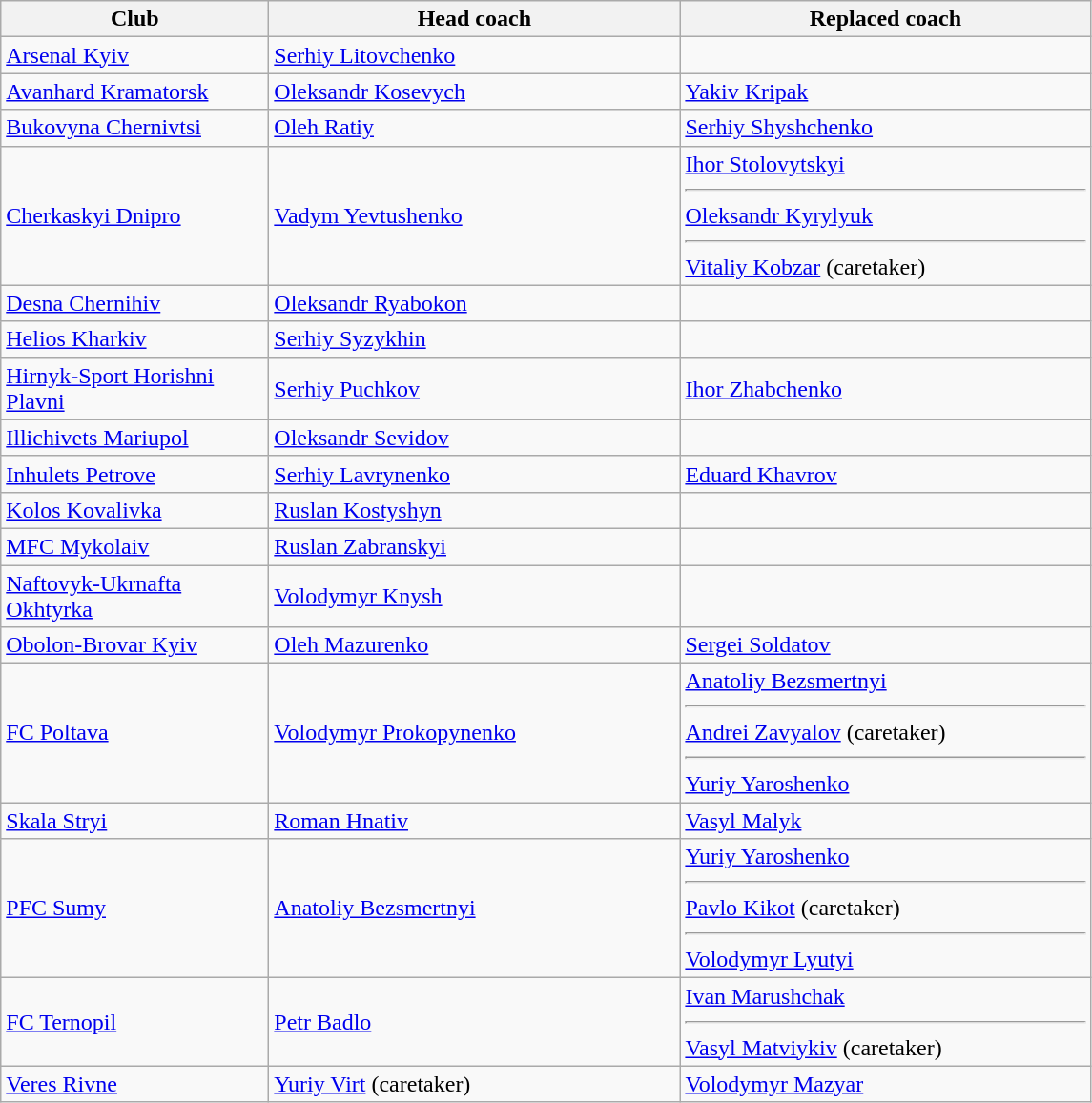<table class="wikitable">
<tr>
<th width="180">Club</th>
<th width="280">Head coach</th>
<th width="280">Replaced coach</th>
</tr>
<tr>
<td><a href='#'>Arsenal Kyiv</a></td>
<td> <a href='#'>Serhiy Litovchenko</a></td>
<td></td>
</tr>
<tr>
<td><a href='#'>Avanhard Kramatorsk</a></td>
<td> <a href='#'>Oleksandr Kosevych</a></td>
<td> <a href='#'>Yakiv Kripak</a></td>
</tr>
<tr>
<td><a href='#'>Bukovyna Chernivtsi</a></td>
<td> <a href='#'>Oleh Ratiy</a></td>
<td> <a href='#'>Serhiy Shyshchenko</a></td>
</tr>
<tr>
<td><a href='#'>Cherkaskyi Dnipro</a></td>
<td> <a href='#'>Vadym Yevtushenko</a></td>
<td> <a href='#'>Ihor Stolovytskyi</a><hr> <a href='#'>Oleksandr Kyrylyuk</a><hr> <a href='#'>Vitaliy Kobzar</a> (caretaker)</td>
</tr>
<tr>
<td><a href='#'>Desna Chernihiv</a></td>
<td> <a href='#'>Oleksandr Ryabokon</a></td>
<td></td>
</tr>
<tr>
<td><a href='#'>Helios Kharkiv</a></td>
<td> <a href='#'>Serhiy Syzykhin</a></td>
<td></td>
</tr>
<tr>
<td><a href='#'>Hirnyk-Sport Horishni Plavni</a></td>
<td> <a href='#'>Serhiy Puchkov</a></td>
<td> <a href='#'>Ihor Zhabchenko</a></td>
</tr>
<tr>
<td><a href='#'>Illichivets Mariupol</a></td>
<td> <a href='#'>Oleksandr Sevidov</a></td>
<td></td>
</tr>
<tr>
<td><a href='#'>Inhulets Petrove</a></td>
<td> <a href='#'>Serhiy Lavrynenko</a></td>
<td> <a href='#'>Eduard Khavrov</a></td>
</tr>
<tr>
<td><a href='#'>Kolos Kovalivka</a></td>
<td> <a href='#'>Ruslan Kostyshyn</a></td>
<td></td>
</tr>
<tr>
<td><a href='#'>MFC Mykolaiv</a></td>
<td> <a href='#'>Ruslan Zabranskyi</a></td>
<td></td>
</tr>
<tr>
<td><a href='#'>Naftovyk-Ukrnafta Okhtyrka</a></td>
<td> <a href='#'>Volodymyr Knysh</a></td>
<td></td>
</tr>
<tr>
<td><a href='#'>Obolon-Brovar Kyiv</a></td>
<td> <a href='#'>Oleh Mazurenko</a></td>
<td> <a href='#'>Sergei Soldatov</a></td>
</tr>
<tr>
<td><a href='#'>FC Poltava</a></td>
<td> <a href='#'>Volodymyr Prokopynenko</a></td>
<td> <a href='#'>Anatoliy Bezsmertnyi</a><hr>  <a href='#'>Andrei Zavyalov</a> (caretaker)<hr> <a href='#'>Yuriy Yaroshenko</a></td>
</tr>
<tr>
<td><a href='#'>Skala Stryi</a></td>
<td> <a href='#'>Roman Hnativ</a></td>
<td> <a href='#'>Vasyl Malyk</a></td>
</tr>
<tr>
<td><a href='#'>PFC Sumy</a></td>
<td> <a href='#'>Anatoliy Bezsmertnyi</a></td>
<td> <a href='#'>Yuriy Yaroshenko</a><hr> <a href='#'>Pavlo Kikot</a> (caretaker)<hr> <a href='#'>Volodymyr Lyutyi</a></td>
</tr>
<tr>
<td><a href='#'>FC Ternopil</a></td>
<td> <a href='#'>Petr Badlo</a></td>
<td> <a href='#'>Ivan Marushchak</a><hr> <a href='#'>Vasyl Matviykiv</a> (caretaker)</td>
</tr>
<tr>
<td><a href='#'>Veres Rivne</a></td>
<td> <a href='#'>Yuriy Virt</a> (caretaker)</td>
<td> <a href='#'>Volodymyr Mazyar</a></td>
</tr>
</table>
